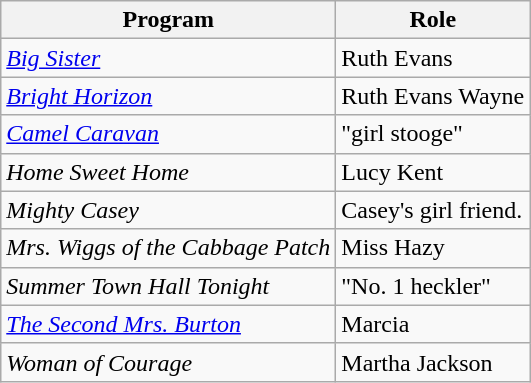<table class="wikitable">
<tr>
<th>Program</th>
<th>Role</th>
</tr>
<tr>
<td><em><a href='#'>Big Sister</a></em></td>
<td>Ruth Evans</td>
</tr>
<tr>
<td><em><a href='#'>Bright Horizon</a></em></td>
<td>Ruth Evans Wayne</td>
</tr>
<tr>
<td><em><a href='#'>Camel Caravan</a></em></td>
<td>"girl stooge"</td>
</tr>
<tr>
<td><em>Home Sweet Home</em></td>
<td>Lucy Kent</td>
</tr>
<tr>
<td><em>Mighty Casey</em></td>
<td>Casey's girl friend.</td>
</tr>
<tr>
<td><em>Mrs. Wiggs of the Cabbage Patch</em></td>
<td>Miss Hazy</td>
</tr>
<tr>
<td><em>Summer Town Hall Tonight</em></td>
<td>"No. 1 heckler"</td>
</tr>
<tr>
<td><em><a href='#'>The Second Mrs. Burton</a></em></td>
<td>Marcia</td>
</tr>
<tr>
<td><em>Woman of Courage</em></td>
<td>Martha Jackson</td>
</tr>
</table>
